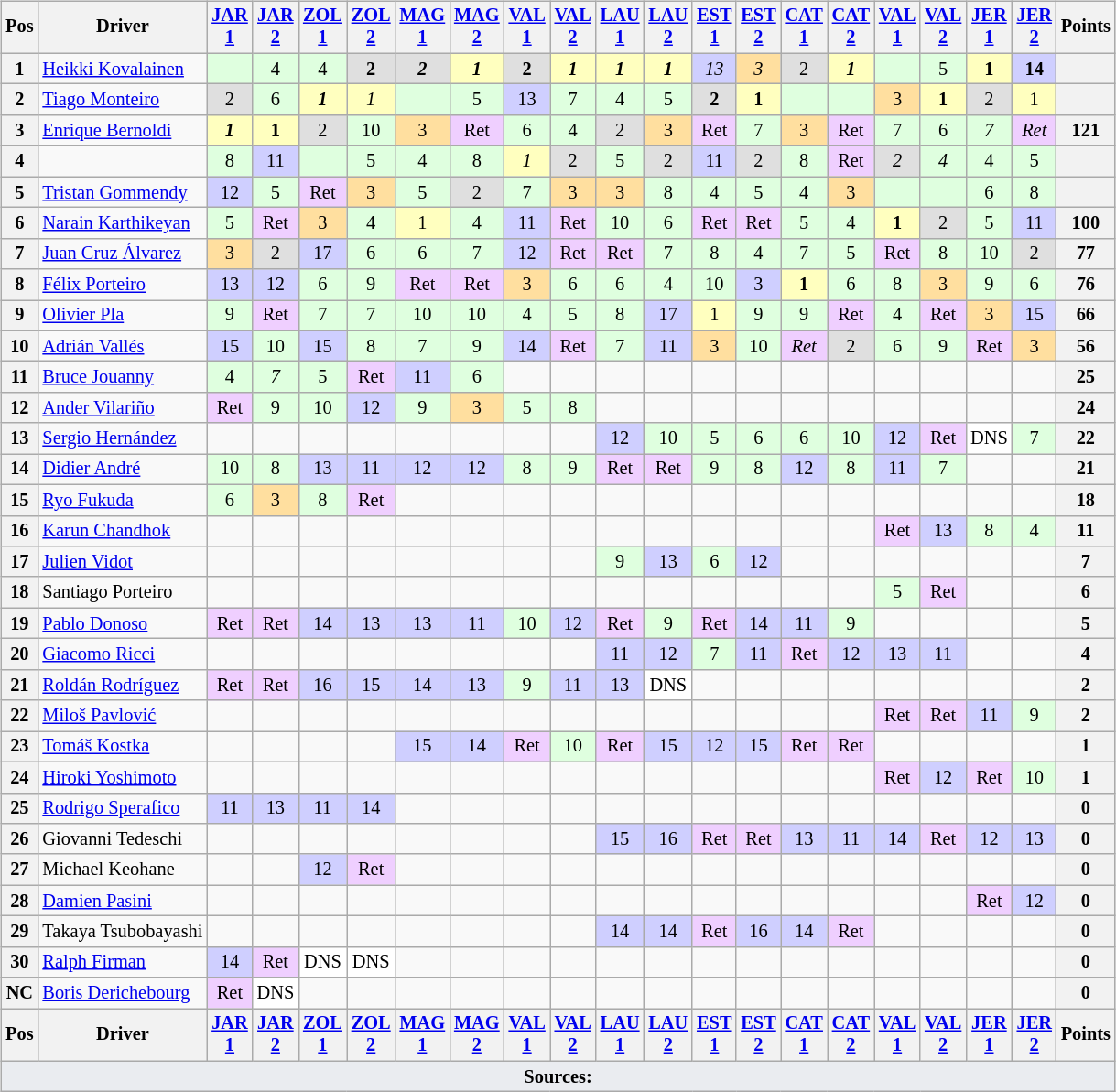<table>
<tr>
<td><br><table class="wikitable" style="font-size:85%; text-align:center">
<tr>
<th valign="middle">Pos</th>
<th valign="middle">Driver</th>
<th><a href='#'>JAR<br>1</a><br> </th>
<th><a href='#'>JAR<br>2</a><br> </th>
<th><a href='#'>ZOL<br>1</a><br> </th>
<th><a href='#'>ZOL<br>2</a><br> </th>
<th><a href='#'>MAG<br>1</a><br> </th>
<th><a href='#'>MAG<br>2</a><br> </th>
<th><a href='#'>VAL<br>1</a><br> </th>
<th><a href='#'>VAL<br>2</a><br> </th>
<th><a href='#'>LAU<br>1</a><br></th>
<th><a href='#'>LAU<br>2</a><br></th>
<th><a href='#'>EST<br>1</a><br> </th>
<th><a href='#'>EST<br>2</a><br> </th>
<th><a href='#'>CAT<br>1</a><br> </th>
<th><a href='#'>CAT<br>2</a><br> </th>
<th><a href='#'>VAL<br>1</a><br> </th>
<th><a href='#'>VAL<br>2</a><br> </th>
<th><a href='#'>JER<br>1</a><br> </th>
<th><a href='#'>JER<br>2</a><br> </th>
<th valign="middle">Points</th>
</tr>
<tr>
<th>1</th>
<td align="left"> <a href='#'>Heikki Kovalainen</a></td>
<td style="background:#DFFFDF;"></td>
<td style="background:#DFFFDF;">4</td>
<td style="background:#DFFFDF;">4</td>
<td style="background:#DFDFDF;"><strong>2</strong></td>
<td style="background:#DFDFDF;"><strong><em>2</em></strong></td>
<td style="background:#FFFFBF;"><strong><em>1</em></strong></td>
<td style="background:#DFDFDF;"><strong>2</strong></td>
<td style="background:#FFFFBF;"><strong><em>1</em></strong></td>
<td style="background:#FFFFBF;"><strong><em>1</em></strong></td>
<td style="background:#FFFFBF;"><strong><em>1</em></strong></td>
<td style="background:#CFCFFF;"><em>13</em></td>
<td style="background:#FFDF9F;"><em>3</em></td>
<td style="background:#DFDFDF;">2</td>
<td style="background:#FFFFBF;"><strong><em>1</em></strong></td>
<td style="background:#DFFFDF;"></td>
<td style="background:#DFFFDF;">5</td>
<td style="background:#FFFFBF;"><strong>1</strong></td>
<td style="background:#CFCFFF;"><strong>14</strong></td>
<th></th>
</tr>
<tr>
<th>2</th>
<td align="left"> <a href='#'>Tiago Monteiro</a></td>
<td style="background:#DFDFDF;">2</td>
<td style="background:#DFFFDF;">6</td>
<td style="background:#FFFFBF;"><strong><em>1</em></strong></td>
<td style="background:#FFFFBF;"><em>1</em></td>
<td style="background:#DFFFDF;"></td>
<td style="background:#DFFFDF;">5</td>
<td style="background:#CFCFFF;">13</td>
<td style="background:#DFFFDF;">7</td>
<td style="background:#DFFFDF;">4</td>
<td style="background:#DFFFDF;">5</td>
<td style="background:#DFDFDF;"><strong>2</strong></td>
<td style="background:#FFFFBF;"><strong>1</strong></td>
<td style="background:#DFFFDF;"></td>
<td style="background:#DFFFDF;"></td>
<td style="background:#FFDF9F;">3</td>
<td style="background:#FFFFBF;"><strong>1</strong></td>
<td style="background:#DFDFDF;">2</td>
<td style="background:#FFFFBF;">1</td>
<th></th>
</tr>
<tr>
<th>3</th>
<td align="left"> <a href='#'>Enrique Bernoldi</a></td>
<td style="background:#FFFFBF;"><strong><em>1</em></strong></td>
<td style="background:#FFFFBF;"><strong>1</strong></td>
<td style="background:#DFDFDF;">2</td>
<td style="background:#DFFFDF;">10</td>
<td style="background:#FFDF9F;">3</td>
<td style="background:#EFCFFF;">Ret</td>
<td style="background:#DFFFDF;">6</td>
<td style="background:#DFFFDF;">4</td>
<td style="background:#DFDFDF;">2</td>
<td style="background:#FFDF9F;">3</td>
<td style="background:#EFCFFF;">Ret</td>
<td style="background:#DFFFDF;">7</td>
<td style="background:#FFDF9F;">3</td>
<td style="background:#EFCFFF;">Ret</td>
<td style="background:#DFFFDF;">7</td>
<td style="background:#DFFFDF;">6</td>
<td style="background:#DFFFDF;"><em>7</em></td>
<td style="background:#EFCFFF;"><em>Ret</em></td>
<th>121</th>
</tr>
<tr>
<th>4</th>
<td align="left"></td>
<td style="background:#DFFFDF;">8</td>
<td style="background:#CFCFFF;">11</td>
<td style="background:#DFFFDF;"></td>
<td style="background:#DFFFDF;">5</td>
<td style="background:#DFFFDF;">4</td>
<td style="background:#DFFFDF;">8</td>
<td style="background:#FFFFBF;"><em>1</em></td>
<td style="background:#DFDFDF;">2</td>
<td style="background:#DFFFDF;">5</td>
<td style="background:#DFDFDF;">2</td>
<td style="background:#CFCFFF;">11</td>
<td style="background:#DFDFDF;">2</td>
<td style="background:#DFFFDF;">8</td>
<td style="background:#EFCFFF;">Ret</td>
<td style="background:#DFDFDF;"><em>2</em></td>
<td style="background:#DFFFDF;"><em>4</em></td>
<td style="background:#DFFFDF;">4</td>
<td style="background:#DFFFDF;">5</td>
<th></th>
</tr>
<tr>
<th>5</th>
<td align="left"> <a href='#'>Tristan Gommendy</a></td>
<td style="background:#CFCFFF;">12</td>
<td style="background:#DFFFDF;">5</td>
<td style="background:#EFCFFF;">Ret</td>
<td style="background:#FFDF9F;">3</td>
<td style="background:#DFFFDF;">5</td>
<td style="background:#DFDFDF;">2</td>
<td style="background:#DFFFDF;">7</td>
<td style="background:#FFDF9F;">3</td>
<td style="background:#FFDF9F;">3</td>
<td style="background:#DFFFDF;">8</td>
<td style="background:#DFFFDF;">4</td>
<td style="background:#DFFFDF;">5</td>
<td style="background:#DFFFDF;">4</td>
<td style="background:#FFDF9F;">3</td>
<td style="background:#DFFFDF;"></td>
<td style="background:#DFFFDF;"></td>
<td style="background:#DFFFDF;">6</td>
<td style="background:#DFFFDF;">8</td>
<th></th>
</tr>
<tr>
<th>6</th>
<td align="left"> <a href='#'>Narain Karthikeyan</a></td>
<td style="background:#DFFFDF;">5</td>
<td style="background:#EFCFFF;">Ret</td>
<td style="background:#FFDF9F;">3</td>
<td style="background:#DFFFDF;">4</td>
<td style="background:#FFFFBF;">1</td>
<td style="background:#DFFFDF;">4</td>
<td style="background:#CFCFFF;">11</td>
<td style="background:#EFCFFF;">Ret</td>
<td style="background:#DFFFDF;">10</td>
<td style="background:#DFFFDF;">6</td>
<td style="background:#EFCFFF;">Ret</td>
<td style="background:#EFCFFF;">Ret</td>
<td style="background:#DFFFDF;">5</td>
<td style="background:#DFFFDF;">4</td>
<td style="background:#FFFFBF;"><strong>1</strong></td>
<td style="background:#DFDFDF;">2</td>
<td style="background:#DFFFDF;">5</td>
<td style="background:#CFCFFF;">11</td>
<th>100</th>
</tr>
<tr>
<th>7</th>
<td align="left"> <a href='#'>Juan Cruz Álvarez</a></td>
<td style="background:#FFDF9F;">3</td>
<td style="background:#DFDFDF;">2</td>
<td style="background:#CFCFFF;">17</td>
<td style="background:#DFFFDF;">6</td>
<td style="background:#DFFFDF;">6</td>
<td style="background:#DFFFDF;">7</td>
<td style="background:#CFCFFF;">12</td>
<td style="background:#EFCFFF;">Ret</td>
<td style="background:#EFCFFF;">Ret</td>
<td style="background:#DFFFDF;">7</td>
<td style="background:#DFFFDF;">8</td>
<td style="background:#DFFFDF;">4</td>
<td style="background:#DFFFDF;">7</td>
<td style="background:#DFFFDF;">5</td>
<td style="background:#EFCFFF;">Ret</td>
<td style="background:#DFFFDF;">8</td>
<td style="background:#DFFFDF;">10</td>
<td style="background:#DFDFDF;">2</td>
<th>77</th>
</tr>
<tr>
<th>8</th>
<td align="left"> <a href='#'>Félix Porteiro</a></td>
<td style="background:#CFCFFF;">13</td>
<td style="background:#CFCFFF;">12</td>
<td style="background:#DFFFDF;">6</td>
<td style="background:#DFFFDF;">9</td>
<td style="background:#EFCFFF;">Ret</td>
<td style="background:#EFCFFF;">Ret</td>
<td style="background:#FFDF9F;">3</td>
<td style="background:#DFFFDF;">6</td>
<td style="background:#DFFFDF;">6</td>
<td style="background:#DFFFDF;">4</td>
<td style="background:#DFFFDF;">10</td>
<td style="background:#CFCFFF;">3</td>
<td style="background:#FFFFBF;"><strong>1</strong></td>
<td style="background:#DFFFDF;">6</td>
<td style="background:#DFFFDF;">8</td>
<td style="background:#FFDF9F;">3</td>
<td style="background:#DFFFDF;">9</td>
<td style="background:#DFFFDF;">6</td>
<th>76</th>
</tr>
<tr>
<th>9</th>
<td align="left"> <a href='#'>Olivier Pla</a></td>
<td style="background:#DFFFDF;">9</td>
<td style="background:#EFCFFF;">Ret</td>
<td style="background:#DFFFDF;">7</td>
<td style="background:#DFFFDF;">7</td>
<td style="background:#DFFFDF;">10</td>
<td style="background:#DFFFDF;">10</td>
<td style="background:#DFFFDF;">4</td>
<td style="background:#DFFFDF;">5</td>
<td style="background:#DFFFDF;">8</td>
<td style="background:#CFCFFF;">17</td>
<td style="background:#FFFFBF;">1</td>
<td style="background:#DFFFDF;">9</td>
<td style="background:#DFFFDF;">9</td>
<td style="background:#EFCFFF;">Ret</td>
<td style="background:#DFFFDF;">4</td>
<td style="background:#EFCFFF;">Ret</td>
<td style="background:#FFDF9F;">3</td>
<td style="background:#CFCFFF;">15</td>
<th>66</th>
</tr>
<tr>
<th>10</th>
<td align="left"> <a href='#'>Adrián Vallés</a></td>
<td style="background:#CFCFFF;">15</td>
<td style="background:#DFFFDF;">10</td>
<td style="background:#CFCFFF;">15</td>
<td style="background:#DFFFDF;">8</td>
<td style="background:#DFFFDF;">7</td>
<td style="background:#DFFFDF;">9</td>
<td style="background:#CFCFFF;">14</td>
<td style="background:#EFCFFF;">Ret</td>
<td style="background:#DFFFDF;">7</td>
<td style="background:#CFCFFF;">11</td>
<td style="background:#FFDF9F;">3</td>
<td style="background:#DFFFDF;">10</td>
<td style="background:#EFCFFF;"><em>Ret</em></td>
<td style="background:#DFDFDF;">2</td>
<td style="background:#DFFFDF;">6</td>
<td style="background:#DFFFDF;">9</td>
<td style="background:#EFCFFF;">Ret</td>
<td style="background:#FFDF9F;">3</td>
<th>56</th>
</tr>
<tr>
<th>11</th>
<td align="left"> <a href='#'>Bruce Jouanny</a></td>
<td style="background:#DFFFDF;">4</td>
<td style="background:#DFFFDF;"><em>7</em></td>
<td style="background:#DFFFDF;">5</td>
<td style="background:#EFCFFF;">Ret</td>
<td style="background:#CFCFFF;">11</td>
<td style="background:#DFFFDF;">6</td>
<td></td>
<td></td>
<td></td>
<td></td>
<td></td>
<td></td>
<td></td>
<td></td>
<td></td>
<td></td>
<td></td>
<td></td>
<th>25</th>
</tr>
<tr>
<th>12</th>
<td align="left"> <a href='#'>Ander Vilariño</a></td>
<td style="background:#EFCFFF;">Ret</td>
<td style="background:#DFFFDF;">9</td>
<td style="background:#DFFFDF;">10</td>
<td style="background:#CFCFFF;">12</td>
<td style="background:#DFFFDF;">9</td>
<td style="background:#FFDF9F;">3</td>
<td style="background:#DFFFDF;">5</td>
<td style="background:#DFFFDF;">8</td>
<td></td>
<td></td>
<td></td>
<td></td>
<td></td>
<td></td>
<td></td>
<td></td>
<td></td>
<td></td>
<th>24</th>
</tr>
<tr>
<th>13</th>
<td align="left"> <a href='#'>Sergio Hernández</a></td>
<td></td>
<td></td>
<td></td>
<td></td>
<td></td>
<td></td>
<td></td>
<td></td>
<td style="background:#CFCFFF;">12</td>
<td style="background:#DFFFDF;">10</td>
<td style="background:#DFFFDF;">5</td>
<td style="background:#DFFFDF;">6</td>
<td style="background:#DFFFDF;">6</td>
<td style="background:#DFFFDF;">10</td>
<td style="background:#CFCFFF;">12</td>
<td style="background:#EFCFFF;">Ret</td>
<td style="background:#FFFFFF;">DNS</td>
<td style="background:#DFFFDF;">7</td>
<th>22</th>
</tr>
<tr>
<th>14</th>
<td align="left"> <a href='#'>Didier André</a></td>
<td style="background:#DFFFDF;">10</td>
<td style="background:#DFFFDF;">8</td>
<td style="background:#CFCFFF;">13</td>
<td style="background:#CFCFFF;">11</td>
<td style="background:#CFCFFF;">12</td>
<td style="background:#CFCFFF;">12</td>
<td style="background:#DFFFDF;">8</td>
<td style="background:#DFFFDF;">9</td>
<td style="background:#EFCFFF;">Ret</td>
<td style="background:#EFCFFF;">Ret</td>
<td style="background:#DFFFDF;">9</td>
<td style="background:#DFFFDF;">8</td>
<td style="background:#CFCFFF;">12</td>
<td style="background:#DFFFDF;">8</td>
<td style="background:#CFCFFF;">11</td>
<td style="background:#DFFFDF;">7</td>
<td></td>
<td></td>
<th>21</th>
</tr>
<tr>
<th>15</th>
<td align="left"> <a href='#'>Ryo Fukuda</a></td>
<td style="background:#DFFFDF;">6</td>
<td style="background:#FFDF9F;">3</td>
<td style="background:#DFFFDF;">8</td>
<td style="background:#EFCFFF;">Ret</td>
<td></td>
<td></td>
<td></td>
<td></td>
<td></td>
<td></td>
<td></td>
<td></td>
<td></td>
<td></td>
<td></td>
<td></td>
<td></td>
<td></td>
<th>18</th>
</tr>
<tr>
<th>16</th>
<td align="left"> <a href='#'>Karun Chandhok</a></td>
<td></td>
<td></td>
<td></td>
<td></td>
<td></td>
<td></td>
<td></td>
<td></td>
<td></td>
<td></td>
<td></td>
<td></td>
<td></td>
<td></td>
<td style="background:#EFCFFF;">Ret</td>
<td style="background:#CFCFFF;">13</td>
<td style="background:#DFFFDF;">8</td>
<td style="background:#DFFFDF;">4</td>
<th>11</th>
</tr>
<tr>
<th>17</th>
<td align="left"> <a href='#'>Julien Vidot</a></td>
<td></td>
<td></td>
<td></td>
<td></td>
<td></td>
<td></td>
<td></td>
<td></td>
<td style="background:#DFFFDF;">9</td>
<td style="background:#CFCFFF;">13</td>
<td style="background:#DFFFDF;">6</td>
<td style="background:#CFCFFF;">12</td>
<td></td>
<td></td>
<td></td>
<td></td>
<td></td>
<td></td>
<th>7</th>
</tr>
<tr>
<th>18</th>
<td align="left"> Santiago Porteiro</td>
<td></td>
<td></td>
<td></td>
<td></td>
<td></td>
<td></td>
<td></td>
<td></td>
<td></td>
<td></td>
<td></td>
<td></td>
<td></td>
<td></td>
<td style="background:#DFFFDF;">5</td>
<td style="background:#EFCFFF;">Ret</td>
<td></td>
<td></td>
<th>6</th>
</tr>
<tr>
<th>19</th>
<td align="left"> <a href='#'>Pablo Donoso</a></td>
<td style="background:#EFCFFF;">Ret</td>
<td style="background:#EFCFFF;">Ret</td>
<td style="background:#CFCFFF;">14</td>
<td style="background:#CFCFFF;">13</td>
<td style="background:#CFCFFF;">13</td>
<td style="background:#CFCFFF;">11</td>
<td style="background:#DFFFDF;">10</td>
<td style="background:#CFCFFF;">12</td>
<td style="background:#EFCFFF;">Ret</td>
<td style="background:#DFFFDF;">9</td>
<td style="background:#EFCFFF;">Ret</td>
<td style="background:#CFCFFF;">14</td>
<td style="background:#CFCFFF;">11</td>
<td style="background:#DFFFDF;">9</td>
<td></td>
<td></td>
<td></td>
<td></td>
<th>5</th>
</tr>
<tr>
<th>20</th>
<td align="left"> <a href='#'>Giacomo Ricci</a></td>
<td></td>
<td></td>
<td></td>
<td></td>
<td></td>
<td></td>
<td></td>
<td></td>
<td style="background:#CFCFFF;">11</td>
<td style="background:#CFCFFF;">12</td>
<td style="background:#DFFFDF;">7</td>
<td style="background:#CFCFFF;">11</td>
<td style="background:#EFCFFF;">Ret</td>
<td style="background:#CFCFFF;">12</td>
<td style="background:#CFCFFF;">13</td>
<td style="background:#CFCFFF;">11</td>
<td></td>
<td></td>
<th>4</th>
</tr>
<tr>
<th>21</th>
<td align="left"> <a href='#'>Roldán Rodríguez</a></td>
<td style="background:#EFCFFF;">Ret</td>
<td style="background:#EFCFFF;">Ret</td>
<td style="background:#CFCFFF;">16</td>
<td style="background:#CFCFFF;">15</td>
<td style="background:#CFCFFF;">14</td>
<td style="background:#CFCFFF;">13</td>
<td style="background:#DFFFDF;">9</td>
<td style="background:#CFCFFF;">11</td>
<td style="background:#CFCFFF;">13</td>
<td style="background:#FFFFFF;">DNS</td>
<td></td>
<td></td>
<td></td>
<td></td>
<td></td>
<td></td>
<td></td>
<td></td>
<th>2</th>
</tr>
<tr>
<th>22</th>
<td align="left"> <a href='#'>Miloš Pavlović</a></td>
<td></td>
<td></td>
<td></td>
<td></td>
<td></td>
<td></td>
<td></td>
<td></td>
<td></td>
<td></td>
<td></td>
<td></td>
<td></td>
<td></td>
<td style="background:#EFCFFF;">Ret</td>
<td style="background:#EFCFFF;">Ret</td>
<td style="background:#CFCFFF;">11</td>
<td style="background:#DFFFDF;">9</td>
<th>2</th>
</tr>
<tr>
<th>23</th>
<td align="left"> <a href='#'>Tomáš Kostka</a></td>
<td></td>
<td></td>
<td></td>
<td></td>
<td style="background:#CFCFFF;">15</td>
<td style="background:#CFCFFF;">14</td>
<td style="background:#EFCFFF;">Ret</td>
<td style="background:#DFFFDF;">10</td>
<td style="background:#EFCFFF;">Ret</td>
<td style="background:#CFCFFF;">15</td>
<td style="background:#CFCFFF;">12</td>
<td style="background:#CFCFFF;">15</td>
<td style="background:#EFCFFF;">Ret</td>
<td style="background:#EFCFFF;">Ret</td>
<td></td>
<td></td>
<td></td>
<td></td>
<th>1</th>
</tr>
<tr>
<th>24</th>
<td align="left"> <a href='#'>Hiroki Yoshimoto</a></td>
<td></td>
<td></td>
<td></td>
<td></td>
<td></td>
<td></td>
<td></td>
<td></td>
<td></td>
<td></td>
<td></td>
<td></td>
<td></td>
<td></td>
<td style="background:#EFCFFF;">Ret</td>
<td style="background:#CFCFFF;">12</td>
<td style="background:#EFCFFF;">Ret</td>
<td style="background:#DFFFDF;">10</td>
<th>1</th>
</tr>
<tr>
<th>25</th>
<td align="left"> <a href='#'>Rodrigo Sperafico</a></td>
<td style="background:#CFCFFF;">11</td>
<td style="background:#CFCFFF;">13</td>
<td style="background:#CFCFFF;">11</td>
<td style="background:#CFCFFF;">14</td>
<td></td>
<td></td>
<td></td>
<td></td>
<td></td>
<td></td>
<td></td>
<td></td>
<td></td>
<td></td>
<td></td>
<td></td>
<td></td>
<td></td>
<th>0</th>
</tr>
<tr>
<th>26</th>
<td align="left"> Giovanni Tedeschi</td>
<td></td>
<td></td>
<td></td>
<td></td>
<td></td>
<td></td>
<td></td>
<td></td>
<td style="background:#CFCFFF;">15</td>
<td style="background:#CFCFFF;">16</td>
<td style="background:#EFCFFF;">Ret</td>
<td style="background:#EFCFFF;">Ret</td>
<td style="background:#CFCFFF;">13</td>
<td style="background:#CFCFFF;">11</td>
<td style="background:#CFCFFF;">14</td>
<td style="background:#EFCFFF;">Ret</td>
<td style="background:#CFCFFF;">12</td>
<td style="background:#CFCFFF;">13</td>
<th>0</th>
</tr>
<tr>
<th>27</th>
<td align="left"> Michael Keohane</td>
<td></td>
<td></td>
<td style="background:#CFCFFF;">12</td>
<td style="background:#EFCFFF;">Ret</td>
<td></td>
<td></td>
<td></td>
<td></td>
<td></td>
<td></td>
<td></td>
<td></td>
<td></td>
<td></td>
<td></td>
<td></td>
<td></td>
<td></td>
<th>0</th>
</tr>
<tr>
<th>28</th>
<td align="left"> <a href='#'>Damien Pasini</a></td>
<td></td>
<td></td>
<td></td>
<td></td>
<td></td>
<td></td>
<td></td>
<td></td>
<td></td>
<td></td>
<td></td>
<td></td>
<td></td>
<td></td>
<td></td>
<td></td>
<td style="background:#EFCFFF;">Ret</td>
<td style="background:#CFCFFF;">12</td>
<th>0</th>
</tr>
<tr>
<th>29</th>
<td align="left"> Takaya Tsubobayashi</td>
<td></td>
<td></td>
<td></td>
<td></td>
<td></td>
<td></td>
<td></td>
<td></td>
<td style="background:#CFCFFF;">14</td>
<td style="background:#CFCFFF;">14</td>
<td style="background:#EFCFFF;">Ret</td>
<td style="background:#CFCFFF;">16</td>
<td style="background:#CFCFFF;">14</td>
<td style="background:#EFCFFF;">Ret</td>
<td></td>
<td></td>
<td></td>
<td></td>
<th>0</th>
</tr>
<tr>
<th>30</th>
<td align="left"> <a href='#'>Ralph Firman</a></td>
<td style="background:#CFCFFF;">14</td>
<td style="background:#EFCFFF;">Ret</td>
<td style="background:#FFFFFF;">DNS</td>
<td style="background:#FFFFFF;">DNS</td>
<td></td>
<td></td>
<td></td>
<td></td>
<td></td>
<td></td>
<td></td>
<td></td>
<td></td>
<td></td>
<td></td>
<td></td>
<td></td>
<td></td>
<th>0</th>
</tr>
<tr>
<th>NC</th>
<td align="left"> <a href='#'>Boris Derichebourg</a></td>
<td style="background:#EFCFFF;">Ret</td>
<td style="background:#FFFFFF;">DNS</td>
<td></td>
<td></td>
<td></td>
<td></td>
<td></td>
<td></td>
<td></td>
<td></td>
<td></td>
<td></td>
<td></td>
<td></td>
<td></td>
<td></td>
<td></td>
<td></td>
<th>0</th>
</tr>
<tr>
<th valign="middle">Pos</th>
<th valign="middle">Driver</th>
<th><a href='#'>JAR<br>1</a><br> </th>
<th><a href='#'>JAR<br>2</a><br> </th>
<th><a href='#'>ZOL<br>1</a><br> </th>
<th><a href='#'>ZOL<br>2</a><br> </th>
<th><a href='#'>MAG<br>1</a><br> </th>
<th><a href='#'>MAG<br>2</a><br> </th>
<th><a href='#'>VAL<br>1</a><br> </th>
<th><a href='#'>VAL<br>2</a><br> </th>
<th><a href='#'>LAU<br>1</a><br></th>
<th><a href='#'>LAU<br>2</a><br></th>
<th><a href='#'>EST<br>1</a><br> </th>
<th><a href='#'>EST<br>2</a><br> </th>
<th><a href='#'>CAT<br>1</a><br> </th>
<th><a href='#'>CAT<br>2</a><br> </th>
<th><a href='#'>VAL<br>1</a><br> </th>
<th><a href='#'>VAL<br>2</a><br> </th>
<th><a href='#'>JER<br>1</a><br> </th>
<th><a href='#'>JER<br>2</a><br> </th>
<th valign="middle">Points</th>
</tr>
<tr class="sortbottom">
<td colspan="21" style="background-color:#EAECF0;text-align:center"><strong>Sources:</strong></td>
</tr>
</table>
</td>
<td valign="top"><br></td>
</tr>
</table>
